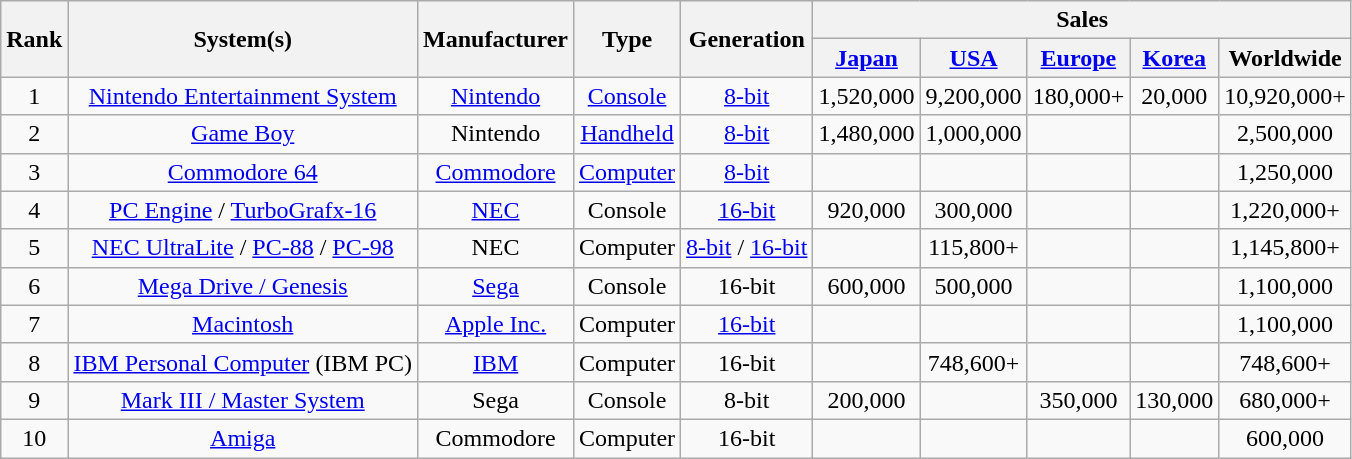<table class="wikitable sortable" style="text-align:center">
<tr>
<th rowspan="2">Rank</th>
<th rowspan="2">System(s)</th>
<th rowspan="2">Manufacturer</th>
<th rowspan="2">Type</th>
<th rowspan="2">Generation</th>
<th colspan="5">Sales</th>
</tr>
<tr>
<th><a href='#'>Japan</a></th>
<th><a href='#'>USA</a></th>
<th><a href='#'>Europe</a></th>
<th><a href='#'>Korea</a></th>
<th>Worldwide</th>
</tr>
<tr>
<td>1</td>
<td><a href='#'>Nintendo Entertainment System</a></td>
<td><a href='#'>Nintendo</a></td>
<td><a href='#'>Console</a></td>
<td><a href='#'>8-bit</a></td>
<td>1,520,000</td>
<td>9,200,000</td>
<td>180,000+</td>
<td>20,000</td>
<td>10,920,000+</td>
</tr>
<tr>
<td>2</td>
<td><a href='#'>Game Boy</a></td>
<td>Nintendo</td>
<td><a href='#'>Handheld</a></td>
<td><a href='#'>8-bit</a></td>
<td>1,480,000</td>
<td>1,000,000</td>
<td></td>
<td></td>
<td>2,500,000</td>
</tr>
<tr>
<td>3</td>
<td><a href='#'>Commodore 64</a></td>
<td><a href='#'>Commodore</a></td>
<td><a href='#'>Computer</a></td>
<td><a href='#'>8-bit</a></td>
<td></td>
<td></td>
<td></td>
<td></td>
<td>1,250,000</td>
</tr>
<tr>
<td>4</td>
<td><a href='#'>PC Engine</a> / <a href='#'>TurboGrafx-16</a></td>
<td><a href='#'>NEC</a></td>
<td>Console</td>
<td><a href='#'>16-bit</a></td>
<td>920,000</td>
<td>300,000</td>
<td></td>
<td></td>
<td>1,220,000+</td>
</tr>
<tr>
<td>5</td>
<td><a href='#'>NEC UltraLite</a> / <a href='#'>PC-88</a> / <a href='#'>PC-98</a></td>
<td>NEC</td>
<td>Computer</td>
<td><a href='#'>8-bit</a> / <a href='#'>16-bit</a></td>
<td></td>
<td>115,800+</td>
<td></td>
<td></td>
<td>1,145,800+</td>
</tr>
<tr>
<td>6</td>
<td><a href='#'>Mega Drive / Genesis</a></td>
<td><a href='#'>Sega</a></td>
<td>Console</td>
<td>16-bit</td>
<td>600,000</td>
<td>500,000</td>
<td></td>
<td></td>
<td>1,100,000</td>
</tr>
<tr>
<td>7</td>
<td><a href='#'>Macintosh</a></td>
<td><a href='#'>Apple Inc.</a></td>
<td>Computer</td>
<td><a href='#'>16-bit</a></td>
<td></td>
<td></td>
<td></td>
<td></td>
<td>1,100,000</td>
</tr>
<tr>
<td>8</td>
<td><a href='#'>IBM Personal Computer</a> (IBM PC)</td>
<td><a href='#'>IBM</a></td>
<td>Computer</td>
<td>16-bit</td>
<td></td>
<td>748,600+</td>
<td></td>
<td></td>
<td>748,600+</td>
</tr>
<tr>
<td>9</td>
<td><a href='#'>Mark III / Master System</a></td>
<td>Sega</td>
<td>Console</td>
<td>8-bit</td>
<td>200,000</td>
<td></td>
<td>350,000</td>
<td>130,000</td>
<td>680,000+</td>
</tr>
<tr>
<td>10</td>
<td><a href='#'>Amiga</a></td>
<td>Commodore</td>
<td>Computer</td>
<td>16-bit</td>
<td></td>
<td></td>
<td></td>
<td></td>
<td>600,000</td>
</tr>
</table>
